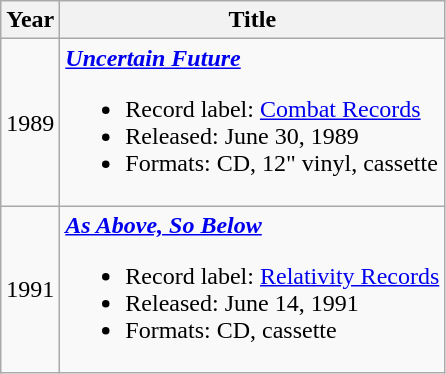<table class="wikitable">
<tr>
<th>Year</th>
<th>Title</th>
</tr>
<tr>
<td>1989</td>
<td><strong><em><a href='#'>Uncertain Future</a></em></strong><br><ul><li>Record label: <a href='#'>Combat Records</a></li><li>Released: June 30, 1989</li><li>Formats: CD, 12" vinyl, cassette</li></ul></td>
</tr>
<tr>
<td>1991</td>
<td><strong><em><a href='#'>As Above, So Below</a></em></strong><br><ul><li>Record label: <a href='#'>Relativity Records</a></li><li>Released: June 14, 1991</li><li>Formats: CD, cassette</li></ul></td>
</tr>
</table>
